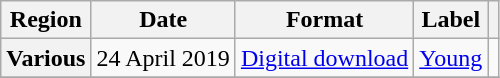<table class="wikitable plainrowheaders">
<tr>
<th>Region</th>
<th>Date</th>
<th>Format</th>
<th>Label</th>
<th></th>
</tr>
<tr>
<th scope="row">Various</th>
<td>24 April 2019</td>
<td><a href='#'>Digital download</a></td>
<td><a href='#'>Young</a></td>
<td align="center"></td>
</tr>
<tr>
</tr>
</table>
